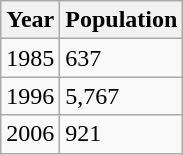<table class="wikitable">
<tr>
<th>Year</th>
<th>Population</th>
</tr>
<tr>
<td>1985</td>
<td>637</td>
</tr>
<tr>
<td>1996</td>
<td>5,767</td>
</tr>
<tr>
<td>2006</td>
<td>921</td>
</tr>
</table>
